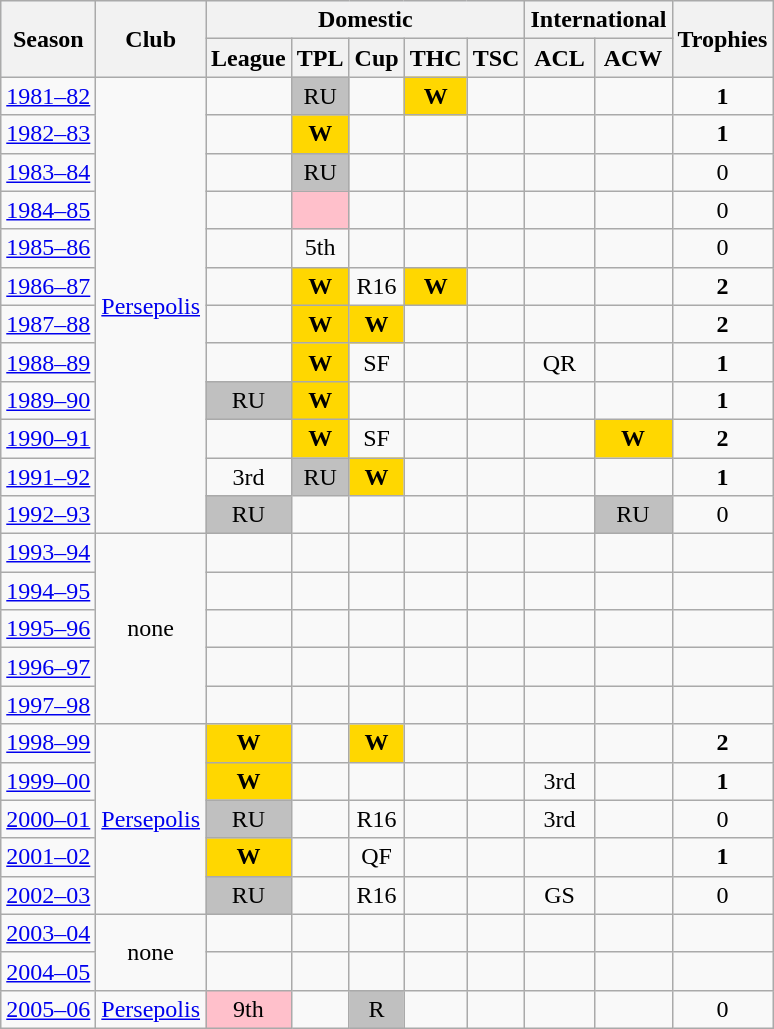<table class="wikitable" style="text-align:center;">
<tr style="background:#f0f6ff;">
<th rowspan=2>Season</th>
<th rowspan=2>Club</th>
<th colspan=5>Domestic</th>
<th colspan=2>International</th>
<th rowspan=2>Trophies</th>
</tr>
<tr>
<th>League</th>
<th>TPL</th>
<th>Cup</th>
<th>THC</th>
<th>TSC</th>
<th>ACL</th>
<th>ACW</th>
</tr>
<tr>
<td><a href='#'>1981–82</a></td>
<td rowspan=12><a href='#'>Persepolis</a></td>
<td></td>
<td style="background:silver;">RU</td>
<td></td>
<td bgcolor=gold><strong>W</strong></td>
<td></td>
<td></td>
<td></td>
<td><strong>1</strong></td>
</tr>
<tr>
<td><a href='#'>1982–83</a></td>
<td></td>
<td bgcolor=gold><strong>W</strong></td>
<td></td>
<td></td>
<td></td>
<td></td>
<td></td>
<td><strong>1</strong></td>
</tr>
<tr>
<td><a href='#'>1983–84</a></td>
<td></td>
<td style="background:silver;">RU</td>
<td></td>
<td></td>
<td></td>
<td></td>
<td></td>
<td>0</td>
</tr>
<tr>
<td><a href='#'>1984–85</a></td>
<td></td>
<td bgcolor=pink></td>
<td></td>
<td></td>
<td></td>
<td></td>
<td></td>
<td>0</td>
</tr>
<tr>
<td><a href='#'>1985–86</a></td>
<td></td>
<td>5th</td>
<td></td>
<td></td>
<td></td>
<td></td>
<td></td>
<td>0</td>
</tr>
<tr>
<td><a href='#'>1986–87</a></td>
<td></td>
<td bgcolor=gold><strong>W</strong></td>
<td>R16</td>
<td bgcolor=gold><strong>W</strong></td>
<td></td>
<td></td>
<td></td>
<td><strong>2</strong></td>
</tr>
<tr>
<td><a href='#'>1987–88</a></td>
<td></td>
<td bgcolor=gold><strong>W</strong></td>
<td bgcolor=gold><strong>W</strong></td>
<td></td>
<td></td>
<td></td>
<td></td>
<td><strong>2</strong></td>
</tr>
<tr>
<td><a href='#'>1988–89</a></td>
<td></td>
<td bgcolor=gold><strong>W</strong></td>
<td style="background:bronze;">SF</td>
<td></td>
<td></td>
<td>QR</td>
<td></td>
<td><strong>1</strong></td>
</tr>
<tr>
<td><a href='#'>1989–90</a></td>
<td style="background:silver;">RU</td>
<td bgcolor=gold><strong>W</strong></td>
<td></td>
<td></td>
<td></td>
<td></td>
<td></td>
<td><strong>1</strong></td>
</tr>
<tr>
<td><a href='#'>1990–91</a></td>
<td></td>
<td bgcolor=gold><strong>W</strong></td>
<td style="background:bronze;">SF</td>
<td></td>
<td></td>
<td></td>
<td bgcolor=gold><strong>W</strong></td>
<td><strong>2</strong></td>
</tr>
<tr>
<td><a href='#'>1991–92</a></td>
<td style="background:bronze;">3rd</td>
<td style="background:silver;">RU</td>
<td bgcolor=gold><strong>W</strong></td>
<td></td>
<td></td>
<td></td>
<td></td>
<td><strong>1</strong></td>
</tr>
<tr>
<td><a href='#'>1992–93</a></td>
<td style="background:silver;">RU</td>
<td></td>
<td></td>
<td></td>
<td></td>
<td></td>
<td style="background:silver;">RU</td>
<td>0</td>
</tr>
<tr>
<td><a href='#'>1993–94</a></td>
<td rowspan=5>none</td>
<td></td>
<td></td>
<td></td>
<td></td>
<td></td>
<td></td>
<td></td>
<td></td>
</tr>
<tr>
<td><a href='#'>1994–95</a></td>
<td></td>
<td></td>
<td></td>
<td></td>
<td></td>
<td></td>
<td></td>
<td></td>
</tr>
<tr>
<td><a href='#'>1995–96</a></td>
<td></td>
<td></td>
<td></td>
<td></td>
<td></td>
<td></td>
<td></td>
<td></td>
</tr>
<tr>
<td><a href='#'>1996–97</a></td>
<td></td>
<td></td>
<td></td>
<td></td>
<td></td>
<td></td>
<td></td>
<td></td>
</tr>
<tr>
<td><a href='#'>1997–98</a></td>
<td></td>
<td></td>
<td></td>
<td></td>
<td></td>
<td></td>
<td></td>
<td></td>
</tr>
<tr>
<td><a href='#'>1998–99</a></td>
<td rowspan=5><a href='#'>Persepolis</a></td>
<td bgcolor=gold><strong>W</strong></td>
<td></td>
<td bgcolor=gold><strong>W</strong></td>
<td></td>
<td></td>
<td></td>
<td></td>
<td><strong>2</strong></td>
</tr>
<tr>
<td><a href='#'>1999–00</a></td>
<td bgcolor=gold><strong>W</strong></td>
<td></td>
<td></td>
<td></td>
<td></td>
<td style="background:bronze;">3rd</td>
<td></td>
<td><strong>1</strong></td>
</tr>
<tr>
<td><a href='#'>2000–01</a></td>
<td style="background:silver;">RU</td>
<td></td>
<td>R16</td>
<td></td>
<td></td>
<td style="background:bronze;">3rd</td>
<td></td>
<td>0</td>
</tr>
<tr>
<td><a href='#'>2001–02</a></td>
<td bgcolor=gold><strong>W</strong></td>
<td></td>
<td>QF</td>
<td></td>
<td></td>
<td></td>
<td></td>
<td><strong>1</strong></td>
</tr>
<tr>
<td><a href='#'>2002–03</a></td>
<td style="background:silver;">RU</td>
<td></td>
<td>R16</td>
<td></td>
<td></td>
<td>GS</td>
<td></td>
<td>0</td>
</tr>
<tr>
<td><a href='#'>2003–04</a></td>
<td rowspan=2>none</td>
<td></td>
<td></td>
<td></td>
<td></td>
<td></td>
<td></td>
<td></td>
<td></td>
</tr>
<tr>
<td><a href='#'>2004–05</a></td>
<td></td>
<td></td>
<td></td>
<td></td>
<td></td>
<td></td>
<td></td>
<td></td>
</tr>
<tr>
<td><a href='#'>2005–06</a></td>
<td><a href='#'>Persepolis</a></td>
<td bgcolor=pink>9th</td>
<td></td>
<td style="background:silver;">R</td>
<td></td>
<td></td>
<td></td>
<td></td>
<td>0</td>
</tr>
</table>
